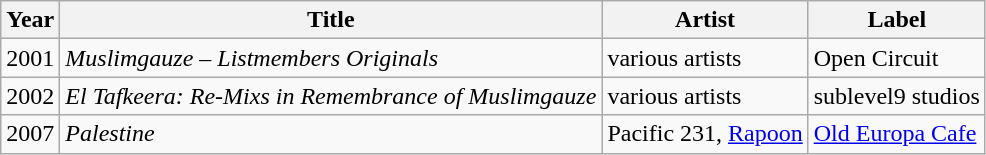<table class="wikitable">
<tr>
<th>Year</th>
<th>Title</th>
<th>Artist</th>
<th>Label</th>
</tr>
<tr>
<td>2001</td>
<td><em>Muslimgauze – Listmembers Originals</em></td>
<td>various artists</td>
<td>Open Circuit</td>
</tr>
<tr>
<td>2002</td>
<td><em>El Tafkeera: Re-Mixs in Remembrance of Muslimgauze</em></td>
<td>various artists</td>
<td>sublevel9 studios</td>
</tr>
<tr>
<td>2007</td>
<td><em>Palestine</em></td>
<td>Pacific 231, <a href='#'>Rapoon</a></td>
<td><a href='#'>Old Europa Cafe</a></td>
</tr>
</table>
